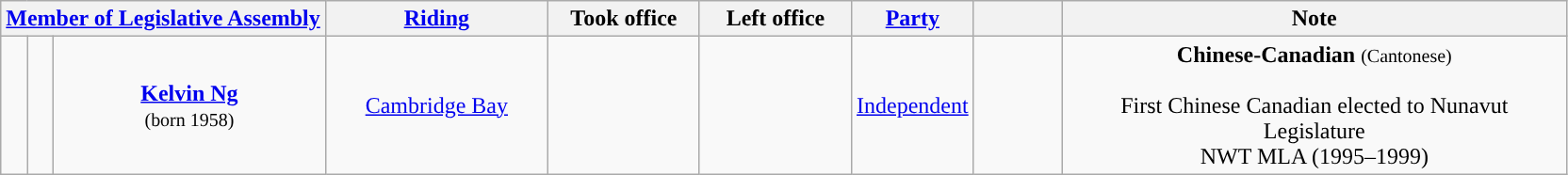<table class="wikitable sortable plainrowheaders" style="text-align: center;">
<tr>
<th colspan="3" class=unsortable><a href='#'>Member of Legislative Assembly</a></th>
<th scope="col" width=150px><a href='#'>Riding</a></th>
<th scope="col" width=100px>Took office</th>
<th scope="col" width=100px>Left office</th>
<th scope="col" width=70px><a href='#'>Party</a></th>
<th scope="col" class=unsortable width=55px></th>
<th scope="col" class=unsortable width=350px>Note</th>
</tr>
<tr>
<td rowspan="1" style="background:"></td>
<td rowspan="1"></td>
<td rowspan="1"><strong><a href='#'>Kelvin Ng</a></strong><br><small>(born 1958)</small></td>
<td rowspan="1"><a href='#'>Cambridge Bay</a></td>
<td rowspan="1"></td>
<td rowspan="1"></td>
<td rowspan="1"><a href='#'>Independent</a></td>
<td rowspan="1"></td>
<td rowspan="1"><strong>Chinese-Canadian</strong> <small>(Cantonese)</small><br><br>First Chinese Canadian elected to Nunavut Legislature<br>NWT MLA (1995–1999)</td>
</tr>
</table>
